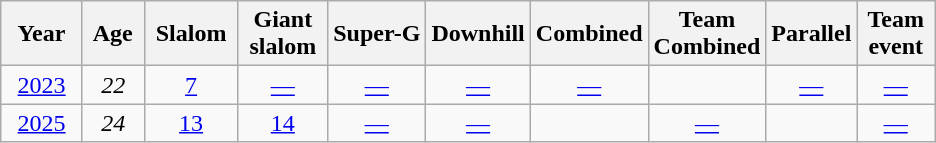<table class=wikitable style="text-align:center">
<tr>
<th>  Year  </th>
<th> Age </th>
<th> Slalom </th>
<th> Giant <br> slalom </th>
<th>Super-G</th>
<th>Downhill</th>
<th>Combined</th>
<th>Team<br>Combined</th>
<th>Parallel</th>
<th>Team<br> event </th>
</tr>
<tr>
<td><a href='#'>2023</a></td>
<td><em>22</em></td>
<td><a href='#'>7</a></td>
<td><a href='#'>—</a></td>
<td><a href='#'>—</a></td>
<td><a href='#'>—</a></td>
<td><a href='#'>—</a></td>
<td></td>
<td><a href='#'>—</a></td>
<td><a href='#'>—</a></td>
</tr>
<tr>
<td><a href='#'>2025</a></td>
<td><em>24</em></td>
<td><a href='#'>13</a></td>
<td><a href='#'>14</a></td>
<td><a href='#'>—</a></td>
<td><a href='#'>—</a></td>
<td></td>
<td><a href='#'>—</a></td>
<td></td>
<td><a href='#'>—</a></td>
</tr>
</table>
